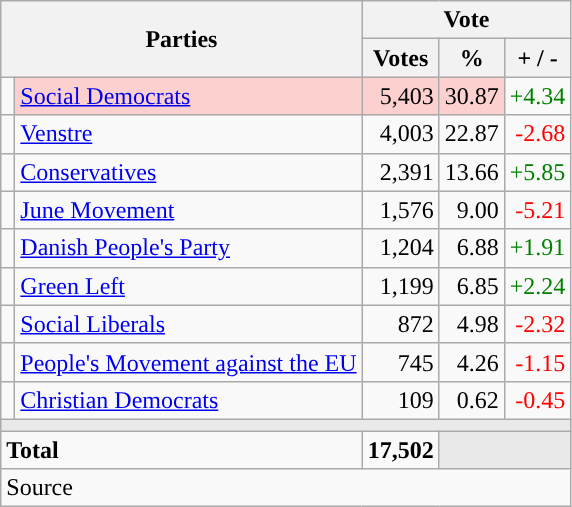<table class="wikitable" style="text-align:right;">
<tr>
<th style="text-align:centre;" rowspan="2" colspan="2" width="225">Parties</th>
<th colspan="3">Vote</th>
</tr>
<tr>
<th width="15">Votes</th>
<th width="15">%</th>
<th width="15">+ / -</th>
</tr>
<tr>
<td width="2" style="color:inherit;background:"></td>
<td bgcolor=#fbd0ce   align="left"><a href='#'>Social Democrats</a></td>
<td bgcolor=#fbd0ce>5,403</td>
<td bgcolor=#fbd0ce>30.87</td>
<td style=color:green;>+4.34</td>
</tr>
<tr>
<td width="2" style="color:inherit;background:"></td>
<td align="left"><a href='#'>Venstre</a></td>
<td>4,003</td>
<td>22.87</td>
<td style=color:red;>-2.68</td>
</tr>
<tr>
<td width="2" style="color:inherit;background:"></td>
<td align="left"><a href='#'>Conservatives</a></td>
<td>2,391</td>
<td>13.66</td>
<td style=color:green;>+5.85</td>
</tr>
<tr>
<td width="2" style="color:inherit;background:"></td>
<td align="left"><a href='#'>June Movement</a></td>
<td>1,576</td>
<td>9.00</td>
<td style=color:red;>-5.21</td>
</tr>
<tr>
<td width="2" style="color:inherit;background:"></td>
<td align="left"><a href='#'>Danish People's Party</a></td>
<td>1,204</td>
<td>6.88</td>
<td style=color:green;>+1.91</td>
</tr>
<tr>
<td width="2" style="color:inherit;background:"></td>
<td align="left"><a href='#'>Green Left</a></td>
<td>1,199</td>
<td>6.85</td>
<td style=color:green;>+2.24</td>
</tr>
<tr>
<td width="2" style="color:inherit;background:"></td>
<td align="left"><a href='#'>Social Liberals</a></td>
<td>872</td>
<td>4.98</td>
<td style=color:red;>-2.32</td>
</tr>
<tr>
<td width="2" style="color:inherit;background:"></td>
<td align="left"><a href='#'>People's Movement against the EU</a></td>
<td>745</td>
<td>4.26</td>
<td style=color:red;>-1.15</td>
</tr>
<tr>
<td width="2" style="color:inherit;background:"></td>
<td align="left"><a href='#'>Christian Democrats</a></td>
<td>109</td>
<td>0.62</td>
<td style=color:red;>-0.45</td>
</tr>
<tr>
<td colspan="7" bgcolor="#E9E9E9"></td>
</tr>
<tr>
<td align="left" colspan="2"><strong>Total</strong></td>
<td><strong>17,502</strong></td>
<td bgcolor="#E9E9E9" colspan="2"></td>
</tr>
<tr>
<td align="left" colspan="6">Source</td>
</tr>
</table>
